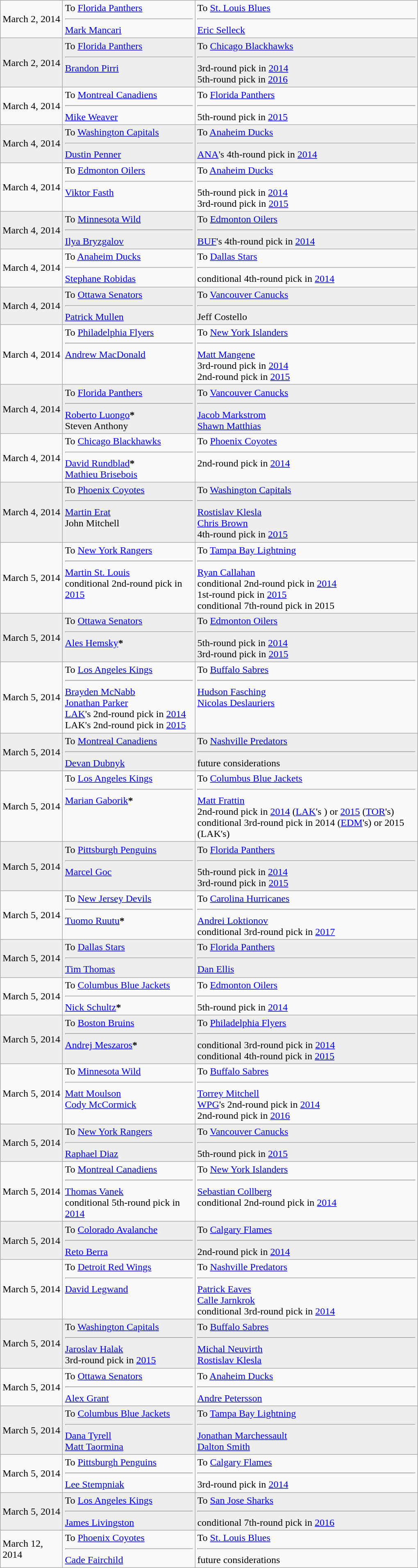<table class="wikitable" style="border:1px solid #999999; width:680px;">
<tr>
<td>March 2, 2014</td>
<td valign="top">To <a href='#'>Florida Panthers</a><hr><a href='#'>Mark Mancari</a></td>
<td valign="top">To <a href='#'>St. Louis Blues</a><hr><a href='#'>Eric Selleck</a><br></td>
</tr>
<tr bgcolor="eeeeee">
<td>March 2, 2014</td>
<td valign="top">To <a href='#'>Florida Panthers</a><hr><a href='#'>Brandon Pirri</a></td>
<td valign="top">To <a href='#'>Chicago Blackhawks</a><hr> 3rd-round pick in <a href='#'>2014</a><br>5th-round pick in <a href='#'>2016</a></td>
</tr>
<tr>
<td>March 4, 2014</td>
<td valign="top">To <a href='#'>Montreal Canadiens</a><hr><a href='#'>Mike Weaver</a></td>
<td valign="top">To <a href='#'>Florida Panthers</a><hr>5th-round pick in <a href='#'>2015</a></td>
</tr>
<tr bgcolor="eeeeee">
<td>March 4, 2014</td>
<td valign="top">To <a href='#'>Washington Capitals</a><hr><a href='#'>Dustin Penner</a></td>
<td valign="top">To <a href='#'>Anaheim Ducks</a><hr><a href='#'>ANA</a>'s 4th-round pick in <a href='#'>2014</a></td>
</tr>
<tr>
<td>March 4, 2014</td>
<td valign="top">To <a href='#'>Edmonton Oilers</a><hr><a href='#'>Viktor Fasth</a></td>
<td valign="top">To <a href='#'>Anaheim Ducks</a><hr>5th-round pick in <a href='#'>2014</a><br>3rd-round pick in <a href='#'>2015</a></td>
</tr>
<tr bgcolor="eeeeee">
<td>March 4, 2014</td>
<td valign="top">To <a href='#'>Minnesota Wild</a><hr><a href='#'>Ilya Bryzgalov</a></td>
<td valign="top">To <a href='#'>Edmonton Oilers</a><hr><a href='#'>BUF</a>'s 4th-round pick in <a href='#'>2014</a></td>
</tr>
<tr>
<td>March 4, 2014</td>
<td valign="top">To <a href='#'>Anaheim Ducks</a><hr><a href='#'>Stephane Robidas</a></td>
<td valign="top">To <a href='#'>Dallas Stars</a><hr>conditional 4th-round pick in <a href='#'>2014</a></td>
</tr>
<tr bgcolor="eeeeee">
<td>March 4, 2014</td>
<td valign="top">To <a href='#'>Ottawa Senators</a><hr><a href='#'>Patrick Mullen</a></td>
<td valign="top">To <a href='#'>Vancouver Canucks</a><hr>Jeff Costello</td>
</tr>
<tr>
<td>March 4, 2014</td>
<td valign="top">To <a href='#'>Philadelphia Flyers</a><hr><a href='#'>Andrew MacDonald</a></td>
<td valign="top">To <a href='#'>New York Islanders</a><hr><a href='#'>Matt Mangene</a><br>3rd-round pick in <a href='#'>2014</a><br>2nd-round pick in <a href='#'>2015</a></td>
</tr>
<tr bgcolor="eeeeee">
<td>March 4, 2014</td>
<td valign="top">To <a href='#'>Florida Panthers</a><hr><a href='#'>Roberto Luongo</a><span><strong>*</strong></span><br>Steven Anthony</td>
<td valign="top">To <a href='#'>Vancouver Canucks</a><hr><a href='#'>Jacob Markstrom</a><br><a href='#'>Shawn Matthias</a></td>
</tr>
<tr>
<td>March 4, 2014</td>
<td valign="top">To <a href='#'>Chicago Blackhawks</a><hr><a href='#'>David Rundblad</a><span><strong>*</strong></span><br><a href='#'>Mathieu Brisebois</a></td>
<td valign="top">To <a href='#'>Phoenix Coyotes</a><hr>2nd-round pick in <a href='#'>2014</a></td>
</tr>
<tr bgcolor="eeeeee">
<td>March 4, 2014</td>
<td valign="top">To <a href='#'>Phoenix Coyotes</a><hr><a href='#'>Martin Erat</a><br>John Mitchell</td>
<td valign="top">To <a href='#'>Washington Capitals</a><hr><a href='#'>Rostislav Klesla</a><br><a href='#'>Chris Brown</a> <br> 4th-round pick in <a href='#'>2015</a></td>
</tr>
<tr>
<td>March 5, 2014</td>
<td valign="top">To <a href='#'>New York Rangers</a><hr><a href='#'>Martin St. Louis</a><br>conditional 2nd-round pick in <a href='#'>2015</a></td>
<td valign="top">To <a href='#'>Tampa Bay Lightning</a><hr><a href='#'>Ryan Callahan</a><br>conditional 2nd-round pick in <a href='#'>2014</a><br>1st-round pick in <a href='#'>2015</a><br>conditional 7th-round pick in 2015</td>
</tr>
<tr bgcolor="eeeeee">
<td>March 5, 2014</td>
<td valign="top">To <a href='#'>Ottawa Senators</a><hr><a href='#'>Ales Hemsky</a><span><strong>*</strong></span></td>
<td valign="top">To <a href='#'>Edmonton Oilers</a><hr>5th-round pick in <a href='#'>2014</a><br>3rd-round pick in <a href='#'>2015</a></td>
</tr>
<tr>
<td>March 5, 2014</td>
<td valign="top">To <a href='#'>Los Angeles Kings</a><hr><a href='#'>Brayden McNabb</a><br><a href='#'>Jonathan Parker</a><br><a href='#'>LAK</a>'s 2nd-round pick in <a href='#'>2014</a><br>LAK's 2nd-round pick in <a href='#'>2015</a></td>
<td valign="top">To <a href='#'>Buffalo Sabres</a><hr><a href='#'>Hudson Fasching</a><br><a href='#'>Nicolas Deslauriers</a></td>
</tr>
<tr bgcolor="eeeeee">
<td>March 5, 2014</td>
<td valign="top">To <a href='#'>Montreal Canadiens</a><hr><a href='#'>Devan Dubnyk</a></td>
<td valign="top">To <a href='#'>Nashville Predators</a><hr>future considerations</td>
</tr>
<tr>
<td>March 5, 2014</td>
<td valign="top">To <a href='#'>Los Angeles Kings</a><hr><a href='#'>Marian Gaborik</a><span><strong>*</strong></span></td>
<td valign="top">To <a href='#'>Columbus Blue Jackets</a><hr><a href='#'>Matt Frattin</a><br>2nd-round pick in <a href='#'>2014</a> (<a href='#'>LAK</a>'s ) or <a href='#'>2015</a> (<a href='#'>TOR</a>'s)<br>conditional 3rd-round pick in 2014 (<a href='#'>EDM</a>'s) or 2015 (LAK's)</td>
</tr>
<tr bgcolor="eeeeee">
<td>March 5, 2014</td>
<td valign="top">To <a href='#'>Pittsburgh Penguins</a><hr><a href='#'>Marcel Goc</a></td>
<td valign="top">To <a href='#'>Florida Panthers</a><hr>5th-round pick in <a href='#'>2014</a><br>3rd-round pick in <a href='#'>2015</a></td>
</tr>
<tr>
<td>March 5, 2014</td>
<td valign="top">To <a href='#'>New Jersey Devils</a><hr><a href='#'>Tuomo Ruutu</a><span><strong>*</strong></span></td>
<td valign="top">To <a href='#'>Carolina Hurricanes</a><hr><a href='#'>Andrei Loktionov</a><br>conditional 3rd-round pick in <a href='#'>2017</a></td>
</tr>
<tr bgcolor="eeeeee">
<td>March 5, 2014</td>
<td valign="top">To <a href='#'>Dallas Stars</a><hr><a href='#'>Tim Thomas</a></td>
<td valign="top">To <a href='#'>Florida Panthers</a><hr><a href='#'>Dan Ellis</a></td>
</tr>
<tr>
<td>March 5, 2014</td>
<td valign="top">To <a href='#'>Columbus Blue Jackets</a><hr><a href='#'>Nick Schultz</a><span><strong>*</strong></span></td>
<td valign="top">To <a href='#'>Edmonton Oilers</a><hr>5th-round pick in <a href='#'>2014</a></td>
</tr>
<tr bgcolor="eeeeee">
<td>March 5, 2014</td>
<td valign="top">To <a href='#'>Boston Bruins</a><hr><a href='#'>Andrej Meszaros</a><span><strong>*</strong></span></td>
<td valign="top">To <a href='#'>Philadelphia Flyers</a><hr>conditional 3rd-round pick in <a href='#'>2014</a><br>conditional 4th-round pick in <a href='#'>2015</a></td>
</tr>
<tr>
<td>March 5, 2014</td>
<td valign="top">To <a href='#'>Minnesota Wild</a><hr><a href='#'>Matt Moulson</a><br><a href='#'>Cody McCormick</a></td>
<td valign="top">To <a href='#'>Buffalo Sabres</a><hr><a href='#'>Torrey Mitchell</a><br><a href='#'>WPG</a>'s 2nd-round pick in <a href='#'>2014</a><br>2nd-round pick in <a href='#'>2016</a></td>
</tr>
<tr bgcolor="eeeeee">
<td>March 5, 2014</td>
<td valign="top">To <a href='#'>New York Rangers</a><hr><a href='#'>Raphael Diaz</a></td>
<td valign="top">To <a href='#'>Vancouver Canucks</a><hr>5th-round pick in <a href='#'>2015</a></td>
</tr>
<tr>
<td>March 5, 2014</td>
<td valign="top">To <a href='#'>Montreal Canadiens</a><hr><a href='#'>Thomas Vanek</a><br>conditional 5th-round pick in <a href='#'>2014</a></td>
<td valign="top">To <a href='#'>New York Islanders</a><hr><a href='#'>Sebastian Collberg</a><br>conditional 2nd-round pick in <a href='#'>2014</a></td>
</tr>
<tr bgcolor="eeeeee">
<td>March 5, 2014</td>
<td valign="top">To <a href='#'>Colorado Avalanche</a><hr><a href='#'>Reto Berra</a></td>
<td valign="top">To <a href='#'>Calgary Flames</a><hr>2nd-round pick in <a href='#'>2014</a></td>
</tr>
<tr>
<td>March 5, 2014</td>
<td valign="top">To <a href='#'>Detroit Red Wings</a><hr><a href='#'>David Legwand</a></td>
<td valign="top">To <a href='#'>Nashville Predators</a><hr><a href='#'>Patrick Eaves</a><br><a href='#'>Calle Jarnkrok</a><br>conditional 3rd-round pick in <a href='#'>2014</a></td>
</tr>
<tr bgcolor="eeeeee">
<td>March 5, 2014</td>
<td valign="top">To <a href='#'>Washington Capitals</a><hr><a href='#'>Jaroslav Halak</a><br>3rd-round pick in <a href='#'>2015</a></td>
<td valign="top">To <a href='#'>Buffalo Sabres</a><hr><a href='#'>Michal Neuvirth</a><br><a href='#'>Rostislav Klesla</a></td>
</tr>
<tr>
<td>March 5, 2014</td>
<td valign="top">To <a href='#'>Ottawa Senators</a><hr><a href='#'>Alex Grant</a></td>
<td valign="top">To <a href='#'>Anaheim Ducks</a><hr><a href='#'>Andre Petersson</a></td>
</tr>
<tr bgcolor="eeeeee">
<td>March 5, 2014</td>
<td valign="top">To <a href='#'>Columbus Blue Jackets</a><hr><a href='#'>Dana Tyrell</a><br><a href='#'>Matt Taormina</a></td>
<td valign="top">To <a href='#'>Tampa Bay Lightning</a><hr><a href='#'>Jonathan Marchessault</a><br><a href='#'>Dalton Smith</a></td>
</tr>
<tr>
<td>March 5, 2014</td>
<td valign="top">To <a href='#'>Pittsburgh Penguins</a><hr><a href='#'>Lee Stempniak</a></td>
<td valign="top">To <a href='#'>Calgary Flames</a><hr>3rd-round pick in <a href='#'>2014</a></td>
</tr>
<tr bgcolor="eeeeee">
<td>March 5, 2014</td>
<td valign="top">To <a href='#'>Los Angeles Kings</a><hr><a href='#'>James Livingston</a></td>
<td valign="top">To <a href='#'>San Jose Sharks</a><hr>conditional 7th-round pick in <a href='#'>2016</a></td>
</tr>
<tr>
<td>March 12, 2014</td>
<td valign="top">To <a href='#'>Phoenix Coyotes</a><hr><a href='#'>Cade Fairchild</a></td>
<td valign="top">To <a href='#'>St. Louis Blues</a><hr>future considerations</td>
</tr>
</table>
